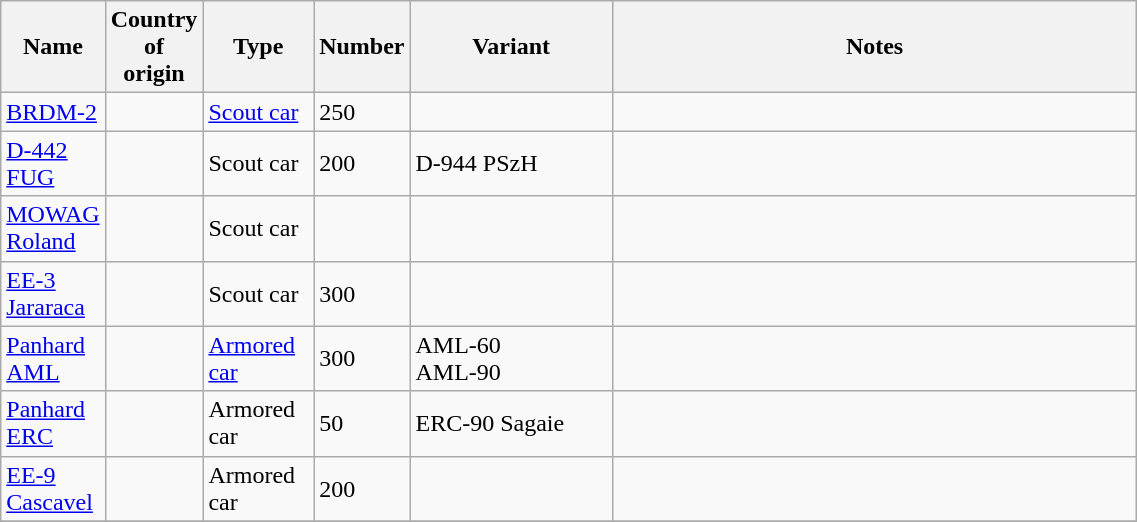<table class="wikitable" border="0" width="60%">
<tr>
<th width="5%">Name</th>
<th width="5%">Country of origin</th>
<th width="10%">Type</th>
<th width="5%">Number</th>
<th width="20%">Variant</th>
<th width="55%">Notes</th>
</tr>
<tr>
<td><a href='#'>BRDM-2</a></td>
<td></td>
<td><a href='#'>Scout car</a></td>
<td>250</td>
<td></td>
<td></td>
</tr>
<tr>
<td><a href='#'>D-442 FUG</a></td>
<td></td>
<td>Scout car</td>
<td>200</td>
<td>D-944 PSzH</td>
<td></td>
</tr>
<tr>
<td><a href='#'>MOWAG Roland</a></td>
<td></td>
<td>Scout car</td>
<td></td>
<td></td>
<td></td>
</tr>
<tr>
<td><a href='#'>EE-3 Jararaca</a></td>
<td></td>
<td>Scout car</td>
<td>300</td>
<td></td>
<td></td>
</tr>
<tr>
<td><a href='#'>Panhard AML</a></td>
<td></td>
<td><a href='#'>Armored car</a></td>
<td>300</td>
<td>AML-60<br>AML-90</td>
<td></td>
</tr>
<tr>
<td><a href='#'>Panhard ERC</a></td>
<td></td>
<td>Armored car</td>
<td>50</td>
<td>ERC-90 Sagaie</td>
<td></td>
</tr>
<tr>
<td><a href='#'>EE-9 Cascavel</a></td>
<td></td>
<td>Armored car</td>
<td>200</td>
<td></td>
<td></td>
</tr>
<tr>
</tr>
</table>
